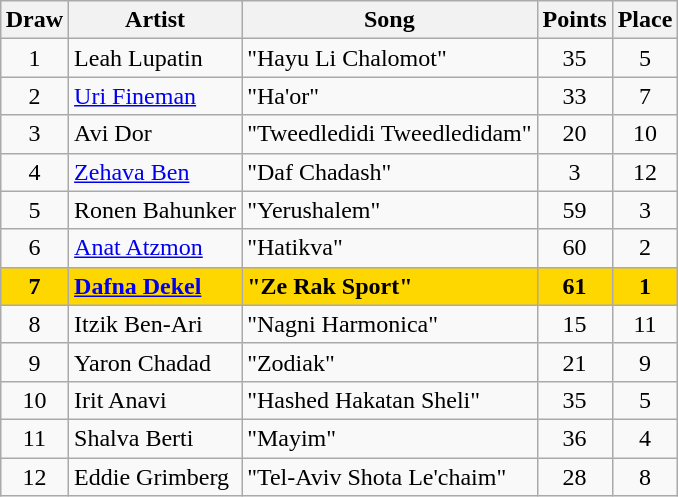<table class="sortable wikitable" style="margin: 1em auto 1em auto; text-align:center">
<tr>
<th>Draw</th>
<th>Artist</th>
<th>Song</th>
<th>Points</th>
<th>Place</th>
</tr>
<tr>
<td>1</td>
<td align="left">Leah Lupatin</td>
<td align="left">"Hayu Li Chalomot"</td>
<td>35</td>
<td>5</td>
</tr>
<tr>
<td>2</td>
<td align="left"><a href='#'>Uri Fineman</a></td>
<td align="left">"Ha'or"</td>
<td>33</td>
<td>7</td>
</tr>
<tr>
<td>3</td>
<td align="left">Avi Dor</td>
<td align="left">"Tweedledidi Tweedledidam"</td>
<td>20</td>
<td>10</td>
</tr>
<tr>
<td>4</td>
<td align="left"><a href='#'>Zehava Ben</a></td>
<td align="left">"Daf Chadash"</td>
<td>3</td>
<td>12</td>
</tr>
<tr>
<td>5</td>
<td align="left">Ronen Bahunker</td>
<td align="left">"Yerushalem"</td>
<td>59</td>
<td>3</td>
</tr>
<tr>
<td>6</td>
<td align="left"><a href='#'>Anat Atzmon</a></td>
<td align="left">"Hatikva"</td>
<td>60</td>
<td>2</td>
</tr>
<tr style="font-weight:bold; background:gold;">
<td>7</td>
<td align="left"><a href='#'>Dafna Dekel</a></td>
<td align="left">"Ze Rak Sport"</td>
<td>61</td>
<td>1</td>
</tr>
<tr>
<td>8</td>
<td align="left">Itzik Ben-Ari</td>
<td align="left">"Nagni Harmonica"</td>
<td>15</td>
<td>11</td>
</tr>
<tr>
<td>9</td>
<td align="left">Yaron Chadad</td>
<td align="left">"Zodiak"</td>
<td>21</td>
<td>9</td>
</tr>
<tr>
<td>10</td>
<td align="left">Irit Anavi</td>
<td align="left">"Hashed Hakatan Sheli"</td>
<td>35</td>
<td>5</td>
</tr>
<tr>
<td>11</td>
<td align="left">Shalva Berti</td>
<td align="left">"Mayim"</td>
<td>36</td>
<td>4</td>
</tr>
<tr>
<td>12</td>
<td align="left">Eddie Grimberg</td>
<td align="left">"Tel-Aviv Shota Le'chaim"</td>
<td>28</td>
<td>8</td>
</tr>
</table>
